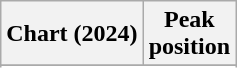<table class="wikitable sortable plainrowheaders" style="text-align:center">
<tr>
<th scope="col">Chart (2024)</th>
<th scope="col">Peak<br>position</th>
</tr>
<tr>
</tr>
<tr>
</tr>
</table>
